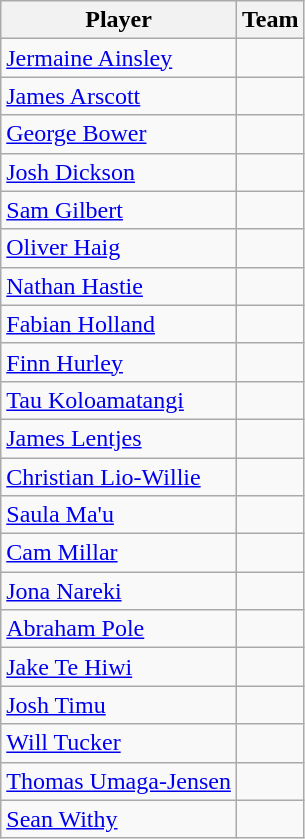<table class="wikitable" border="1">
<tr>
<th>Player</th>
<th>Team</th>
</tr>
<tr>
<td><a href='#'>Jermaine Ainsley</a></td>
<td></td>
</tr>
<tr>
<td><a href='#'>James Arscott</a></td>
<td></td>
</tr>
<tr>
<td><a href='#'>George Bower</a></td>
<td></td>
</tr>
<tr>
<td><a href='#'>Josh Dickson</a></td>
<td></td>
</tr>
<tr>
<td><a href='#'>Sam Gilbert</a></td>
<td></td>
</tr>
<tr>
<td><a href='#'>Oliver Haig</a></td>
<td></td>
</tr>
<tr>
<td><a href='#'>Nathan Hastie</a></td>
<td></td>
</tr>
<tr>
<td><a href='#'>Fabian Holland</a></td>
<td></td>
</tr>
<tr>
<td><a href='#'>Finn Hurley</a></td>
<td></td>
</tr>
<tr>
<td><a href='#'>Tau Koloamatangi</a></td>
<td></td>
</tr>
<tr>
<td><a href='#'>James Lentjes</a></td>
<td></td>
</tr>
<tr>
<td><a href='#'>Christian Lio-Willie</a></td>
<td></td>
</tr>
<tr>
<td><a href='#'>Saula Ma'u</a></td>
<td></td>
</tr>
<tr>
<td><a href='#'>Cam Millar</a></td>
<td></td>
</tr>
<tr>
<td><a href='#'>Jona Nareki</a></td>
<td></td>
</tr>
<tr>
<td><a href='#'>Abraham Pole</a></td>
<td></td>
</tr>
<tr>
<td><a href='#'>Jake Te Hiwi</a></td>
<td></td>
</tr>
<tr>
<td><a href='#'>Josh Timu</a></td>
<td></td>
</tr>
<tr>
<td><a href='#'>Will Tucker</a></td>
<td></td>
</tr>
<tr>
<td><a href='#'>Thomas Umaga-Jensen</a></td>
<td></td>
</tr>
<tr>
<td><a href='#'>Sean Withy</a></td>
<td></td>
</tr>
</table>
